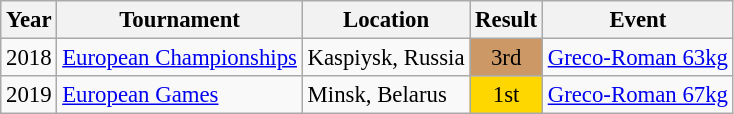<table class="wikitable" style="font-size:95%;">
<tr>
<th>Year</th>
<th>Tournament</th>
<th>Location</th>
<th>Result</th>
<th>Event</th>
</tr>
<tr>
<td>2018</td>
<td><a href='#'>European Championships</a></td>
<td>Kaspiysk, Russia</td>
<td align="center" bgcolor="cc9966">3rd</td>
<td><a href='#'>Greco-Roman 63kg</a></td>
</tr>
<tr>
<td>2019</td>
<td><a href='#'>European Games</a></td>
<td>Minsk, Belarus</td>
<td align="center" bgcolor="gold">1st</td>
<td><a href='#'>Greco-Roman 67kg</a></td>
</tr>
</table>
